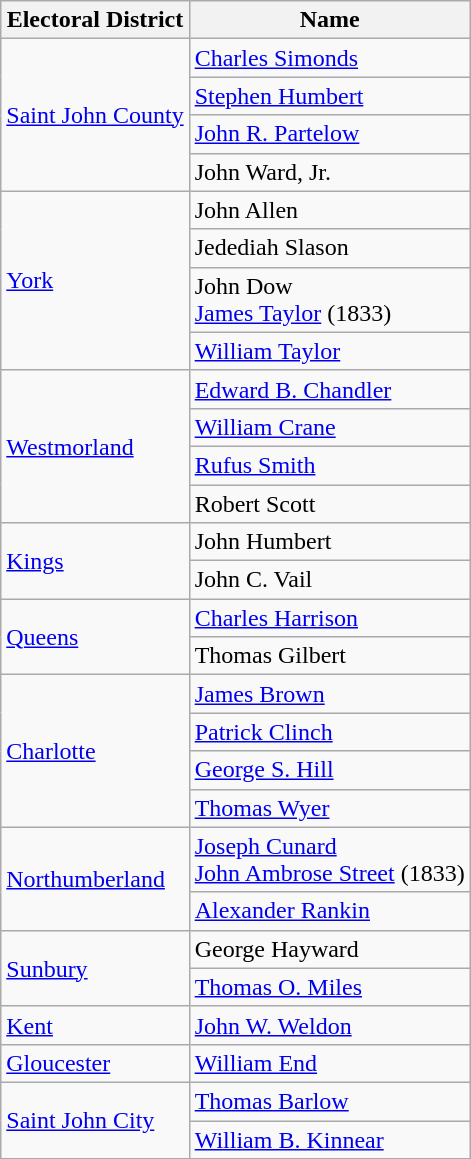<table class="wikitable">
<tr>
<th>Electoral District</th>
<th>Name</th>
</tr>
<tr>
<td rowspan="4"><a href='#'>Saint John County</a></td>
<td><a href='#'>Charles Simonds</a></td>
</tr>
<tr>
<td><a href='#'>Stephen Humbert</a></td>
</tr>
<tr>
<td><a href='#'>John R. Partelow</a></td>
</tr>
<tr>
<td>John Ward, Jr.</td>
</tr>
<tr>
<td rowspan="4"><a href='#'>York</a></td>
<td>John Allen</td>
</tr>
<tr>
<td>Jedediah Slason</td>
</tr>
<tr>
<td>John Dow<br><a href='#'>James Taylor</a> (1833)</td>
</tr>
<tr>
<td><a href='#'>William Taylor</a></td>
</tr>
<tr>
<td rowspan="4"><a href='#'>Westmorland</a></td>
<td><a href='#'>Edward B. Chandler</a></td>
</tr>
<tr>
<td><a href='#'>William Crane</a></td>
</tr>
<tr>
<td><a href='#'>Rufus Smith</a></td>
</tr>
<tr>
<td>Robert Scott</td>
</tr>
<tr>
<td rowspan="2"><a href='#'>Kings</a></td>
<td>John Humbert</td>
</tr>
<tr>
<td>John C. Vail</td>
</tr>
<tr>
<td rowspan="2"><a href='#'>Queens</a></td>
<td><a href='#'>Charles Harrison</a></td>
</tr>
<tr>
<td>Thomas Gilbert</td>
</tr>
<tr>
<td rowspan="4"><a href='#'>Charlotte</a></td>
<td><a href='#'>James Brown</a></td>
</tr>
<tr>
<td><a href='#'>Patrick Clinch</a></td>
</tr>
<tr>
<td><a href='#'>George S. Hill</a></td>
</tr>
<tr>
<td><a href='#'>Thomas Wyer</a></td>
</tr>
<tr>
<td rowspan="2"><a href='#'>Northumberland</a></td>
<td><a href='#'>Joseph Cunard</a><br><a href='#'>John Ambrose Street</a> (1833)</td>
</tr>
<tr>
<td><a href='#'>Alexander Rankin</a></td>
</tr>
<tr>
<td rowspan="2"><a href='#'>Sunbury</a></td>
<td>George Hayward</td>
</tr>
<tr>
<td><a href='#'>Thomas O. Miles</a></td>
</tr>
<tr>
<td><a href='#'>Kent</a></td>
<td><a href='#'>John W. Weldon</a></td>
</tr>
<tr>
<td><a href='#'>Gloucester</a></td>
<td><a href='#'>William End</a></td>
</tr>
<tr>
<td rowspan="2"><a href='#'>Saint John City</a></td>
<td><a href='#'>Thomas Barlow</a></td>
</tr>
<tr>
<td><a href='#'>William B. Kinnear</a></td>
</tr>
</table>
